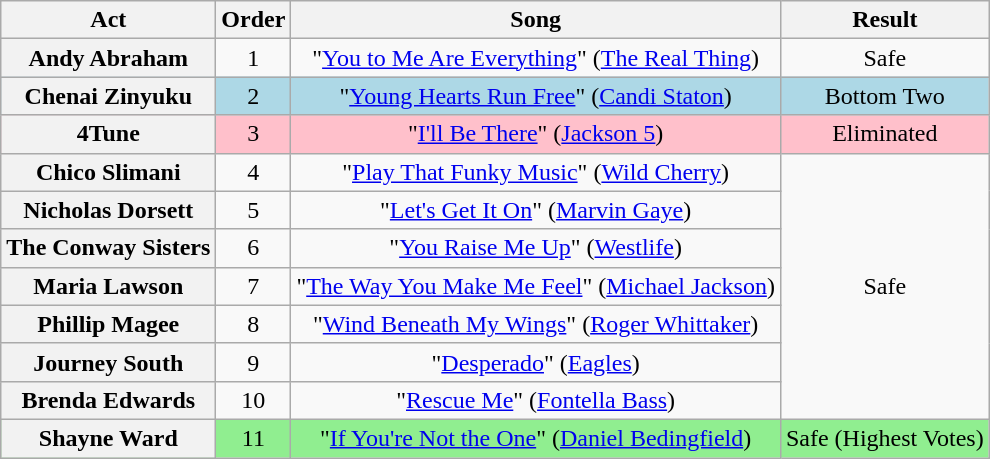<table class="wikitable plainrowheaders" style="text-align:center;">
<tr>
<th>Act</th>
<th>Order</th>
<th>Song</th>
<th>Result</th>
</tr>
<tr>
<th scope="row">Andy Abraham</th>
<td>1</td>
<td>"<a href='#'>You to Me Are Everything</a>" (<a href='#'>The Real Thing</a>)</td>
<td>Safe</td>
</tr>
<tr style="background: lightblue">
<th scope="row">Chenai Zinyuku</th>
<td>2</td>
<td>"<a href='#'>Young Hearts Run Free</a>" (<a href='#'>Candi Staton</a>)</td>
<td>Bottom Two</td>
</tr>
<tr style="background: pink">
<th scope="row">4Tune</th>
<td>3</td>
<td>"<a href='#'>I'll Be There</a>" (<a href='#'>Jackson 5</a>)</td>
<td>Eliminated</td>
</tr>
<tr>
<th scope="row">Chico Slimani</th>
<td>4</td>
<td>"<a href='#'>Play That Funky Music</a>" (<a href='#'>Wild Cherry</a>)</td>
<td rowspan=7>Safe</td>
</tr>
<tr>
<th scope="row">Nicholas Dorsett</th>
<td>5</td>
<td>"<a href='#'>Let's Get It On</a>" (<a href='#'>Marvin Gaye</a>)</td>
</tr>
<tr>
<th scope="row">The Conway Sisters</th>
<td>6</td>
<td>"<a href='#'>You Raise Me Up</a>" (<a href='#'>Westlife</a>)</td>
</tr>
<tr>
<th scope="row">Maria Lawson</th>
<td>7</td>
<td>"<a href='#'>The Way You Make Me Feel</a>" (<a href='#'>Michael Jackson</a>)</td>
</tr>
<tr>
<th scope="row">Phillip Magee</th>
<td>8</td>
<td>"<a href='#'>Wind Beneath My Wings</a>" (<a href='#'>Roger Whittaker</a>)</td>
</tr>
<tr>
<th scope="row">Journey South</th>
<td>9</td>
<td>"<a href='#'>Desperado</a>" (<a href='#'>Eagles</a>)</td>
</tr>
<tr>
<th scope="row">Brenda Edwards</th>
<td>10</td>
<td>"<a href='#'>Rescue Me</a>" (<a href='#'>Fontella Bass</a>)</td>
</tr>
<tr style="background:lightgreen;">
<th scope="row">Shayne Ward</th>
<td>11</td>
<td>"<a href='#'>If You're Not the One</a>" (<a href='#'>Daniel Bedingfield</a>)</td>
<td>Safe (Highest Votes)</td>
</tr>
</table>
